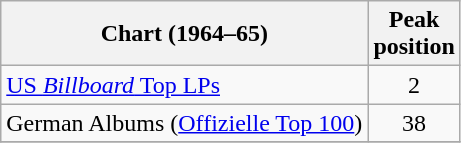<table class="wikitable sortable plainrowheaders" style="text-align:center">
<tr>
<th>Chart (1964–65)</th>
<th>Peak<br>position</th>
</tr>
<tr>
<td align="left"><a href='#'>US <em>Billboard</em> Top LPs</a></td>
<td align="center">2</td>
</tr>
<tr>
<td align="left">German Albums (<a href='#'>Offizielle Top 100</a>)</td>
<td align="center">38</td>
</tr>
<tr>
</tr>
</table>
